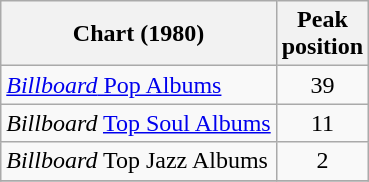<table class="wikitable">
<tr>
<th>Chart (1980)</th>
<th>Peak<br>position</th>
</tr>
<tr>
<td><a href='#'><em>Billboard</em> Pop Albums</a></td>
<td align=center>39</td>
</tr>
<tr>
<td><em>Billboard</em> <a href='#'>Top Soul Albums</a></td>
<td align=center>11</td>
</tr>
<tr>
<td><em>Billboard</em> Top Jazz Albums</td>
<td align=center>2</td>
</tr>
<tr>
</tr>
</table>
